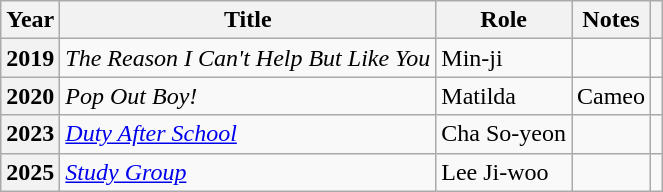<table class="wikitable plainrowheaders">
<tr>
<th scope="col">Year</th>
<th scope="col">Title</th>
<th scope="col">Role</th>
<th scope="col">Notes</th>
<th scope="col" class="unsortable"></th>
</tr>
<tr>
<th scope="row">2019</th>
<td><em>The Reason I Can't Help But Like You</em></td>
<td>Min-ji</td>
<td></td>
<td style="text-align:center"></td>
</tr>
<tr>
<th scope="row">2020</th>
<td><em>Pop Out Boy!</em></td>
<td>Matilda</td>
<td>Cameo</td>
<td style="text-align:center"></td>
</tr>
<tr>
<th scope="row">2023</th>
<td><em><a href='#'>Duty After School</a></em></td>
<td>Cha So-yeon</td>
<td></td>
<td style="text-align:center"></td>
</tr>
<tr>
<th scope="row">2025</th>
<td><em><a href='#'>Study Group</a></em></td>
<td>Lee Ji-woo</td>
<td></td>
<td style="text-align:center"></td>
</tr>
</table>
